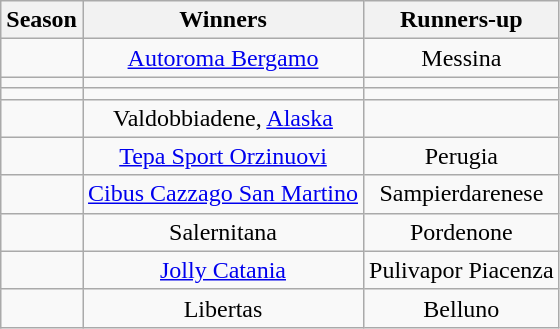<table class="wikitable sortable plainrowheaders" style="text-align: center;">
<tr>
<th>Season</th>
<th>Winners</th>
<th>Runners-up</th>
</tr>
<tr>
<td></td>
<td><a href='#'>Autoroma Bergamo</a></td>
<td>Messina</td>
</tr>
<tr>
<td></td>
<td></td>
<td></td>
</tr>
<tr>
<td></td>
<td></td>
<td></td>
</tr>
<tr>
<td></td>
<td>Valdobbiadene, <a href='#'>Alaska</a></td>
</tr>
<tr>
<td></td>
<td><a href='#'>Tepa Sport Orzinuovi</a></td>
<td>Perugia</td>
</tr>
<tr>
<td></td>
<td><a href='#'>Cibus Cazzago San Martino</a></td>
<td>Sampierdarenese</td>
</tr>
<tr>
<td></td>
<td>Salernitana</td>
<td>Pordenone</td>
</tr>
<tr>
<td></td>
<td><a href='#'>Jolly Catania</a></td>
<td>Pulivapor Piacenza</td>
</tr>
<tr>
<td></td>
<td>Libertas</td>
<td>Belluno</td>
</tr>
</table>
